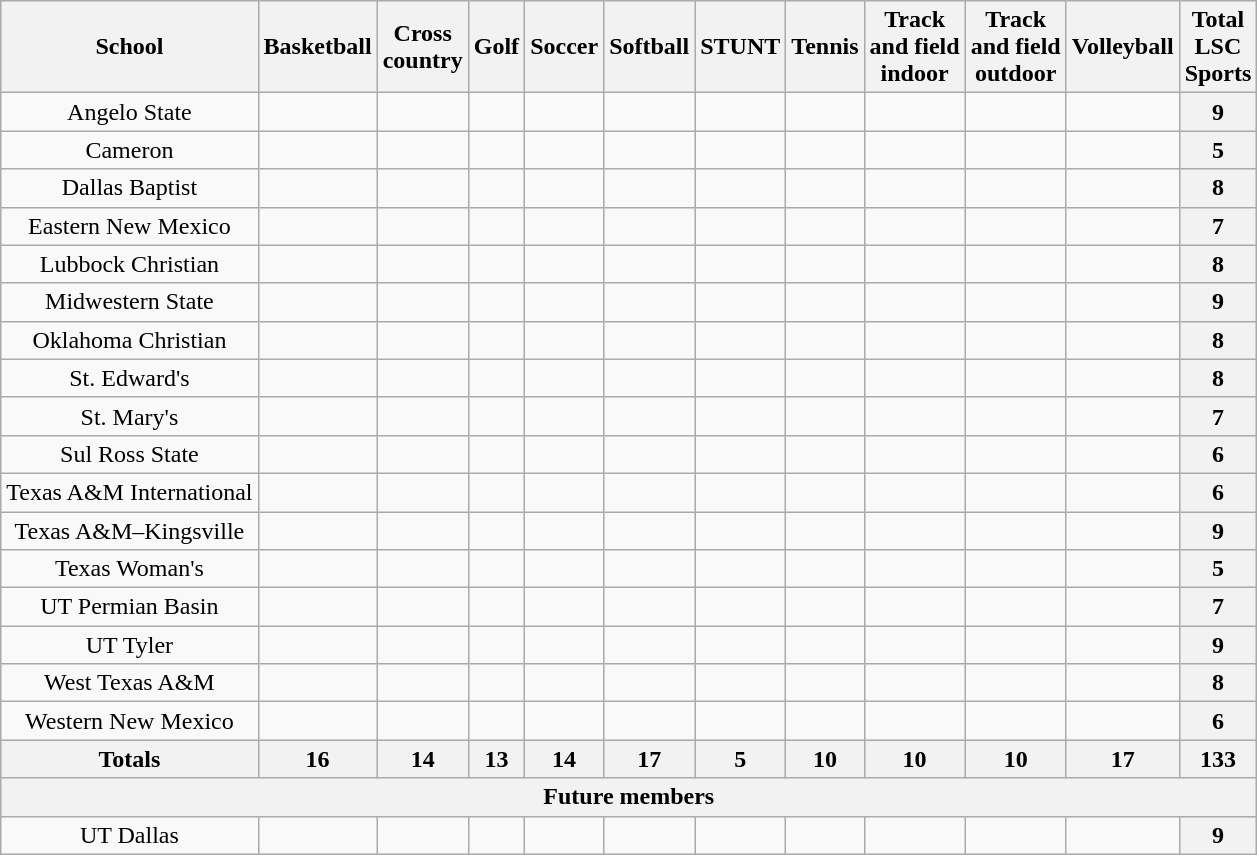<table class="wikitable" style="text-align:center">
<tr>
<th>School</th>
<th>Basketball</th>
<th>Cross<br>country</th>
<th>Golf</th>
<th>Soccer</th>
<th>Softball</th>
<th>STUNT</th>
<th>Tennis</th>
<th>Track<br>and field<br>indoor</th>
<th>Track<br>and field<br>outdoor</th>
<th>Volleyball</th>
<th>Total<br>LSC<br>Sports</th>
</tr>
<tr>
<td>Angelo State</td>
<td></td>
<td></td>
<td></td>
<td></td>
<td></td>
<td></td>
<td></td>
<td></td>
<td></td>
<td></td>
<th>9</th>
</tr>
<tr>
<td>Cameron</td>
<td></td>
<td></td>
<td></td>
<td></td>
<td></td>
<td></td>
<td></td>
<td></td>
<td></td>
<td></td>
<th>5</th>
</tr>
<tr>
<td>Dallas Baptist</td>
<td></td>
<td></td>
<td></td>
<td></td>
<td></td>
<td></td>
<td></td>
<td></td>
<td></td>
<td></td>
<th>8</th>
</tr>
<tr>
<td>Eastern New Mexico</td>
<td></td>
<td></td>
<td></td>
<td></td>
<td></td>
<td></td>
<td></td>
<td></td>
<td></td>
<td></td>
<th>7</th>
</tr>
<tr>
<td>Lubbock Christian</td>
<td></td>
<td></td>
<td></td>
<td></td>
<td></td>
<td></td>
<td></td>
<td></td>
<td></td>
<td></td>
<th>8</th>
</tr>
<tr>
<td>Midwestern State</td>
<td></td>
<td></td>
<td></td>
<td></td>
<td></td>
<td></td>
<td></td>
<td></td>
<td></td>
<td></td>
<th>9</th>
</tr>
<tr>
<td>Oklahoma Christian</td>
<td></td>
<td></td>
<td></td>
<td></td>
<td></td>
<td></td>
<td></td>
<td></td>
<td></td>
<td></td>
<th>8</th>
</tr>
<tr>
<td>St. Edward's</td>
<td></td>
<td></td>
<td></td>
<td></td>
<td></td>
<td></td>
<td></td>
<td></td>
<td></td>
<td></td>
<th>8</th>
</tr>
<tr>
<td>St. Mary's</td>
<td></td>
<td></td>
<td></td>
<td></td>
<td></td>
<td></td>
<td></td>
<td></td>
<td></td>
<td></td>
<th>7</th>
</tr>
<tr>
<td>Sul Ross State</td>
<td></td>
<td></td>
<td></td>
<td></td>
<td></td>
<td></td>
<td></td>
<td></td>
<td></td>
<td></td>
<th>6</th>
</tr>
<tr>
<td>Texas A&M International</td>
<td></td>
<td></td>
<td></td>
<td></td>
<td></td>
<td></td>
<td></td>
<td></td>
<td></td>
<td></td>
<th>6</th>
</tr>
<tr>
<td>Texas A&M–Kingsville</td>
<td></td>
<td></td>
<td></td>
<td></td>
<td></td>
<td></td>
<td></td>
<td></td>
<td></td>
<td></td>
<th>9</th>
</tr>
<tr>
<td>Texas Woman's</td>
<td></td>
<td></td>
<td></td>
<td></td>
<td></td>
<td></td>
<td></td>
<td></td>
<td></td>
<td></td>
<th>5</th>
</tr>
<tr>
<td>UT Permian Basin</td>
<td></td>
<td></td>
<td></td>
<td></td>
<td></td>
<td></td>
<td></td>
<td></td>
<td></td>
<td></td>
<th>7</th>
</tr>
<tr>
<td>UT Tyler</td>
<td></td>
<td></td>
<td></td>
<td></td>
<td></td>
<td></td>
<td></td>
<td></td>
<td></td>
<td></td>
<th>9</th>
</tr>
<tr>
<td>West Texas A&M</td>
<td></td>
<td></td>
<td></td>
<td></td>
<td></td>
<td></td>
<td></td>
<td></td>
<td></td>
<td></td>
<th>8</th>
</tr>
<tr>
<td>Western New Mexico</td>
<td></td>
<td></td>
<td></td>
<td></td>
<td></td>
<td></td>
<td></td>
<td></td>
<td></td>
<td></td>
<th>6</th>
</tr>
<tr>
<th>Totals</th>
<th>16</th>
<th>14</th>
<th>13</th>
<th>14</th>
<th>17</th>
<th>5</th>
<th>10</th>
<th>10</th>
<th>10</th>
<th>17</th>
<th>133</th>
</tr>
<tr>
<th colspan=12 align=center><strong>Future members</strong></th>
</tr>
<tr>
<td>UT Dallas</td>
<td></td>
<td></td>
<td></td>
<td></td>
<td></td>
<td></td>
<td></td>
<td></td>
<td></td>
<td></td>
<th>9</th>
</tr>
</table>
